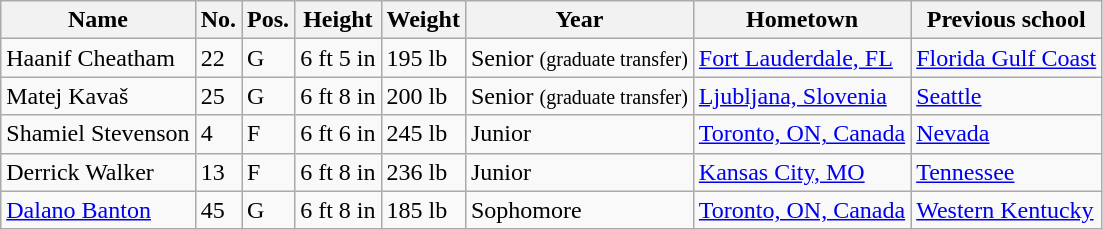<table class="wikitable sortable" border="1">
<tr>
<th>Name</th>
<th>No.</th>
<th>Pos.</th>
<th>Height</th>
<th>Weight</th>
<th>Year</th>
<th>Hometown</th>
<th class="unsortable">Previous school</th>
</tr>
<tr>
<td>Haanif Cheatham</td>
<td>22</td>
<td>G</td>
<td>6 ft 5 in</td>
<td>195 lb</td>
<td>Senior <small>(graduate transfer)</small></td>
<td><a href='#'>Fort Lauderdale, FL</a></td>
<td><a href='#'>Florida Gulf Coast</a></td>
</tr>
<tr>
<td>Matej Kavaš</td>
<td>25</td>
<td>G</td>
<td>6 ft 8 in</td>
<td>200 lb</td>
<td>Senior <small>(graduate transfer)</small></td>
<td><a href='#'>Ljubljana, Slovenia</a></td>
<td><a href='#'>Seattle</a></td>
</tr>
<tr>
<td>Shamiel Stevenson</td>
<td>4</td>
<td>F</td>
<td>6 ft 6 in</td>
<td>245 lb</td>
<td>Junior</td>
<td><a href='#'>Toronto, ON, Canada</a></td>
<td><a href='#'>Nevada</a></td>
</tr>
<tr>
<td>Derrick Walker</td>
<td>13</td>
<td>F</td>
<td>6 ft 8 in</td>
<td>236 lb</td>
<td>Junior</td>
<td><a href='#'>Kansas City, MO</a></td>
<td><a href='#'>Tennessee</a></td>
</tr>
<tr>
<td><a href='#'>Dalano Banton</a></td>
<td>45</td>
<td>G</td>
<td>6 ft 8 in</td>
<td>185 lb</td>
<td>Sophomore</td>
<td><a href='#'>Toronto, ON, Canada</a></td>
<td><a href='#'>Western Kentucky</a></td>
</tr>
</table>
